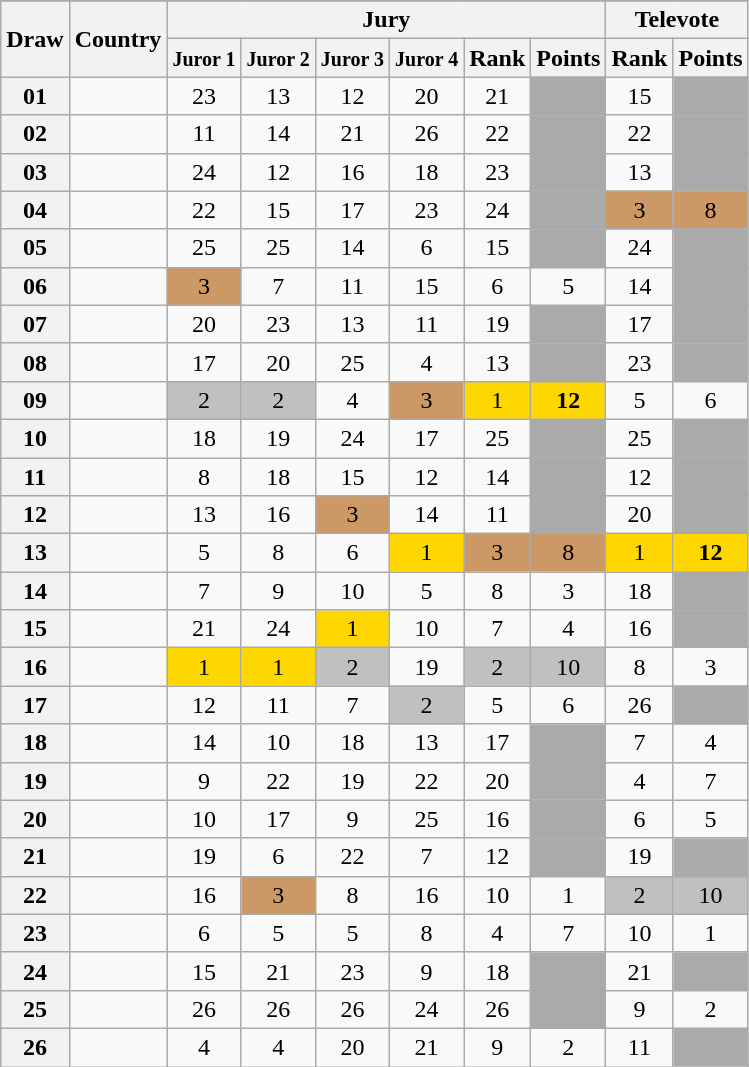<table class="sortable wikitable collapsible plainrowheaders" style="text-align:center;">
<tr>
</tr>
<tr>
<th scope="col" rowspan="2">Draw</th>
<th scope="col" rowspan="2">Country</th>
<th scope="col" colspan="6">Jury</th>
<th scope="col" colspan="2">Televote</th>
</tr>
<tr>
<th scope="col"><small>Juror 1</small></th>
<th scope="col"><small>Juror 2</small></th>
<th scope="col"><small>Juror 3</small></th>
<th scope="col"><small>Juror 4</small></th>
<th scope="col">Rank</th>
<th scope="col">Points</th>
<th scope="col">Rank</th>
<th scope="col">Points</th>
</tr>
<tr>
<th scope="row" style="text-align:center;">01</th>
<td style="text-align:left;"></td>
<td>23</td>
<td>13</td>
<td>12</td>
<td>20</td>
<td>21</td>
<td style="background:#AAAAAA;"></td>
<td>15</td>
<td style="background:#AAAAAA;"></td>
</tr>
<tr>
<th scope="row" style="text-align:center;">02</th>
<td style="text-align:left;"></td>
<td>11</td>
<td>14</td>
<td>21</td>
<td>26</td>
<td>22</td>
<td style="background:#AAAAAA;"></td>
<td>22</td>
<td style="background:#AAAAAA;"></td>
</tr>
<tr>
<th scope="row" style="text-align:center;">03</th>
<td style="text-align:left;"></td>
<td>24</td>
<td>12</td>
<td>16</td>
<td>18</td>
<td>23</td>
<td style="background:#AAAAAA;"></td>
<td>13</td>
<td style="background:#AAAAAA;"></td>
</tr>
<tr>
<th scope="row" style="text-align:center;">04</th>
<td style="text-align:left;"></td>
<td>22</td>
<td>15</td>
<td>17</td>
<td>23</td>
<td>24</td>
<td style="background:#AAAAAA;"></td>
<td style="background:#CC9966;">3</td>
<td style="background:#CC9966;">8</td>
</tr>
<tr>
<th scope="row" style="text-align:center;">05</th>
<td style="text-align:left;"></td>
<td>25</td>
<td>25</td>
<td>14</td>
<td>6</td>
<td>15</td>
<td style="background:#AAAAAA;"></td>
<td>24</td>
<td style="background:#AAAAAA;"></td>
</tr>
<tr>
<th scope="row" style="text-align:center;">06</th>
<td style="text-align:left;"></td>
<td style="background:#CC9966;">3</td>
<td>7</td>
<td>11</td>
<td>15</td>
<td>6</td>
<td>5</td>
<td>14</td>
<td style="background:#AAAAAA;"></td>
</tr>
<tr>
<th scope="row" style="text-align:center;">07</th>
<td style="text-align:left;"></td>
<td>20</td>
<td>23</td>
<td>13</td>
<td>11</td>
<td>19</td>
<td style="background:#AAAAAA;"></td>
<td>17</td>
<td style="background:#AAAAAA;"></td>
</tr>
<tr>
<th scope="row" style="text-align:center;">08</th>
<td style="text-align:left;"></td>
<td>17</td>
<td>20</td>
<td>25</td>
<td>4</td>
<td>13</td>
<td style="background:#AAAAAA;"></td>
<td>23</td>
<td style="background:#AAAAAA;"></td>
</tr>
<tr>
<th scope="row" style="text-align:center;">09</th>
<td style="text-align:left;"></td>
<td style="background:silver;">2</td>
<td style="background:silver;">2</td>
<td>4</td>
<td style="background:#CC9966;">3</td>
<td style="background:gold;">1</td>
<td style="background:gold;"><strong>12</strong></td>
<td>5</td>
<td>6</td>
</tr>
<tr>
<th scope="row" style="text-align:center;">10</th>
<td style="text-align:left;"></td>
<td>18</td>
<td>19</td>
<td>24</td>
<td>17</td>
<td>25</td>
<td style="background:#AAAAAA;"></td>
<td>25</td>
<td style="background:#AAAAAA;"></td>
</tr>
<tr>
<th scope="row" style="text-align:center;">11</th>
<td style="text-align:left;"></td>
<td>8</td>
<td>18</td>
<td>15</td>
<td>12</td>
<td>14</td>
<td style="background:#AAAAAA;"></td>
<td>12</td>
<td style="background:#AAAAAA;"></td>
</tr>
<tr>
<th scope="row" style="text-align:center;">12</th>
<td style="text-align:left;"></td>
<td>13</td>
<td>16</td>
<td style="background:#CC9966;">3</td>
<td>14</td>
<td>11</td>
<td style="background:#AAAAAA;"></td>
<td>20</td>
<td style="background:#AAAAAA;"></td>
</tr>
<tr>
<th scope="row" style="text-align:center;">13</th>
<td style="text-align:left;"></td>
<td>5</td>
<td>8</td>
<td>6</td>
<td style="background:gold;">1</td>
<td style="background:#CC9966;">3</td>
<td style="background:#CC9966;">8</td>
<td style="background:gold;">1</td>
<td style="background:gold;"><strong>12</strong></td>
</tr>
<tr>
<th scope="row" style="text-align:center;">14</th>
<td style="text-align:left;"></td>
<td>7</td>
<td>9</td>
<td>10</td>
<td>5</td>
<td>8</td>
<td>3</td>
<td>18</td>
<td style="background:#AAAAAA;"></td>
</tr>
<tr>
<th scope="row" style="text-align:center;">15</th>
<td style="text-align:left;"></td>
<td>21</td>
<td>24</td>
<td style="background:gold;">1</td>
<td>10</td>
<td>7</td>
<td>4</td>
<td>16</td>
<td style="background:#AAAAAA;"></td>
</tr>
<tr>
<th scope="row" style="text-align:center;">16</th>
<td style="text-align:left;"></td>
<td style="background:gold;">1</td>
<td style="background:gold;">1</td>
<td style="background:silver;">2</td>
<td>19</td>
<td style="background:silver;">2</td>
<td style="background:silver;">10</td>
<td>8</td>
<td>3</td>
</tr>
<tr>
<th scope="row" style="text-align:center;">17</th>
<td style="text-align:left;"></td>
<td>12</td>
<td>11</td>
<td>7</td>
<td style="background:silver;">2</td>
<td>5</td>
<td>6</td>
<td>26</td>
<td style="background:#AAAAAA;"></td>
</tr>
<tr>
<th scope="row" style="text-align:center;">18</th>
<td style="text-align:left;"></td>
<td>14</td>
<td>10</td>
<td>18</td>
<td>13</td>
<td>17</td>
<td style="background:#AAAAAA;"></td>
<td>7</td>
<td>4</td>
</tr>
<tr>
<th scope="row" style="text-align:center;">19</th>
<td style="text-align:left;"></td>
<td>9</td>
<td>22</td>
<td>19</td>
<td>22</td>
<td>20</td>
<td style="background:#AAAAAA;"></td>
<td>4</td>
<td>7</td>
</tr>
<tr>
<th scope="row" style="text-align:center;">20</th>
<td style="text-align:left;"></td>
<td>10</td>
<td>17</td>
<td>9</td>
<td>25</td>
<td>16</td>
<td style="background:#AAAAAA;"></td>
<td>6</td>
<td>5</td>
</tr>
<tr>
<th scope="row" style="text-align:center;">21</th>
<td style="text-align:left;"></td>
<td>19</td>
<td>6</td>
<td>22</td>
<td>7</td>
<td>12</td>
<td style="background:#AAAAAA;"></td>
<td>19</td>
<td style="background:#AAAAAA;"></td>
</tr>
<tr>
<th scope="row" style="text-align:center;">22</th>
<td style="text-align:left;"></td>
<td>16</td>
<td style="background:#CC9966;">3</td>
<td>8</td>
<td>16</td>
<td>10</td>
<td>1</td>
<td style="background:silver;">2</td>
<td style="background:silver;">10</td>
</tr>
<tr>
<th scope="row" style="text-align:center;">23</th>
<td style="text-align:left;"></td>
<td>6</td>
<td>5</td>
<td>5</td>
<td>8</td>
<td>4</td>
<td>7</td>
<td>10</td>
<td>1</td>
</tr>
<tr>
<th scope="row" style="text-align:center;">24</th>
<td style="text-align:left;"></td>
<td>15</td>
<td>21</td>
<td>23</td>
<td>9</td>
<td>18</td>
<td style="background:#AAAAAA;"></td>
<td>21</td>
<td style="background:#AAAAAA;"></td>
</tr>
<tr>
<th scope="row" style="text-align:center;">25</th>
<td style="text-align:left;"></td>
<td>26</td>
<td>26</td>
<td>26</td>
<td>24</td>
<td>26</td>
<td style="background:#AAAAAA;"></td>
<td>9</td>
<td>2</td>
</tr>
<tr>
<th scope="row" style="text-align:center;">26</th>
<td style="text-align:left;"></td>
<td>4</td>
<td>4</td>
<td>20</td>
<td>21</td>
<td>9</td>
<td>2</td>
<td>11</td>
<td style="background:#AAAAAA;"></td>
</tr>
</table>
